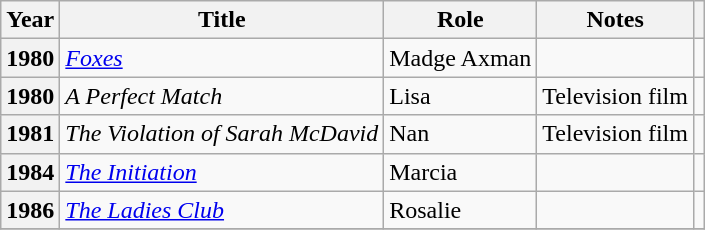<table class="wikitable plainrowheaders sortable" style="margin-right: 0;">
<tr>
<th scope="col">Year</th>
<th scope="col">Title</th>
<th scope="col">Role</th>
<th scope="col" class="unsortable">Notes</th>
<th scope="col" class="unsortable"></th>
</tr>
<tr>
<th scope="row">1980</th>
<td><em><a href='#'>Foxes</a></em></td>
<td>Madge Axman</td>
<td></td>
<td style="text-align:center;"></td>
</tr>
<tr>
<th scope="row">1980</th>
<td><em>A Perfect Match</em></td>
<td>Lisa</td>
<td>Television film</td>
<td style="text-align:center;"></td>
</tr>
<tr>
<th scope="row">1981</th>
<td><em>The Violation of Sarah McDavid</em></td>
<td>Nan</td>
<td>Television film</td>
<td style="text-align:center;"></td>
</tr>
<tr>
<th scope="row">1984</th>
<td><em><a href='#'>The Initiation</a></em></td>
<td>Marcia</td>
<td></td>
<td style="text-align:center;"></td>
</tr>
<tr>
<th scope="row">1986</th>
<td><em><a href='#'>The Ladies Club</a></em></td>
<td>Rosalie</td>
<td></td>
<td style="text-align:center;"></td>
</tr>
<tr>
</tr>
</table>
